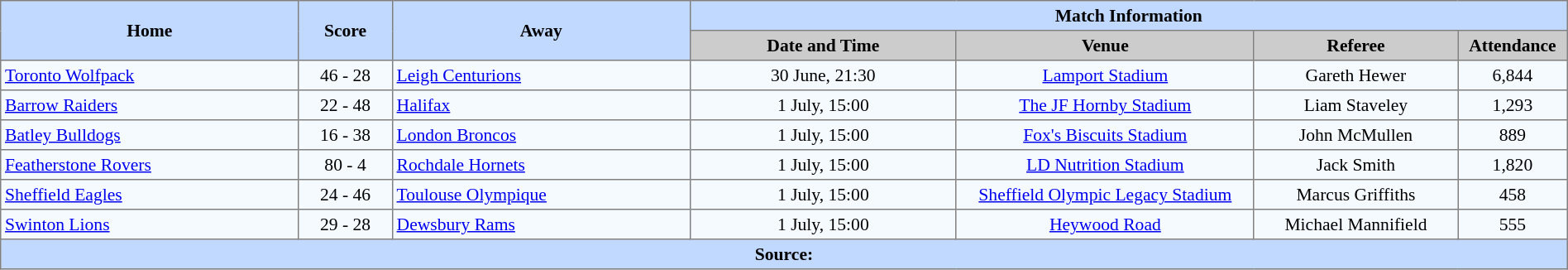<table border="1" cellpadding="3" cellspacing="0" style="border-collapse:collapse; font-size:90%; text-align:center; width:100%;">
<tr style="background:#c1d8ff;">
<th rowspan="2" style="width:19%;">Home</th>
<th rowspan="2" style="width:6%;">Score</th>
<th rowspan="2" style="width:19%;">Away</th>
<th colspan=4>Match Information</th>
</tr>
<tr style="background:#ccc;">
<th width=17%>Date and Time</th>
<th width=19%>Venue</th>
<th width=13%>Referee</th>
<th width=7%>Attendance</th>
</tr>
<tr style="background:#f5faff;">
<td align=left> <a href='#'>Toronto Wolfpack</a></td>
<td>46 - 28</td>
<td align=left> <a href='#'>Leigh Centurions</a></td>
<td>30 June, 21:30</td>
<td><a href='#'>Lamport Stadium</a></td>
<td>Gareth Hewer</td>
<td>6,844</td>
</tr>
<tr style="background:#f5faff;">
<td align=left> <a href='#'>Barrow Raiders</a></td>
<td>22 - 48</td>
<td align=left> <a href='#'>Halifax</a></td>
<td>1 July, 15:00</td>
<td><a href='#'>The JF Hornby Stadium</a></td>
<td>Liam Staveley</td>
<td>1,293</td>
</tr>
<tr style="background:#f5faff;">
<td align=left> <a href='#'>Batley Bulldogs</a></td>
<td>16 - 38</td>
<td align=left> <a href='#'>London Broncos</a></td>
<td>1 July, 15:00</td>
<td><a href='#'>Fox's Biscuits Stadium</a></td>
<td>John McMullen</td>
<td>889</td>
</tr>
<tr style="background:#f5faff;">
<td align=left> <a href='#'>Featherstone Rovers</a></td>
<td>80 - 4</td>
<td align=left> <a href='#'>Rochdale Hornets</a></td>
<td>1 July, 15:00</td>
<td><a href='#'>LD Nutrition Stadium</a></td>
<td>Jack Smith</td>
<td>1,820</td>
</tr>
<tr style="background:#f5faff;">
<td align=left> <a href='#'>Sheffield Eagles</a></td>
<td>24 - 46 </td>
<td align=left> <a href='#'>Toulouse Olympique</a></td>
<td>1 July, 15:00</td>
<td><a href='#'>Sheffield Olympic Legacy Stadium</a></td>
<td>Marcus Griffiths</td>
<td>458</td>
</tr>
<tr style="background:#f5faff;">
<td align=left> <a href='#'>Swinton Lions</a></td>
<td>29 - 28</td>
<td align=left> <a href='#'>Dewsbury Rams</a></td>
<td>1 July, 15:00</td>
<td><a href='#'>Heywood Road</a></td>
<td>Michael Mannifield</td>
<td>555</td>
</tr>
<tr style="background:#c1d8ff;">
<th colspan=7>Source:</th>
</tr>
</table>
